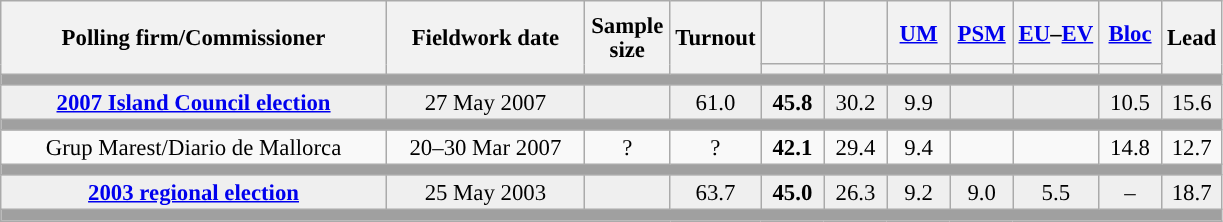<table class="wikitable collapsible collapsed" style="text-align:center; font-size:95%; line-height:16px;">
<tr style="height:42px;">
<th style="width:250px;" rowspan="2">Polling firm/Commissioner</th>
<th style="width:125px;" rowspan="2">Fieldwork date</th>
<th style="width:50px;" rowspan="2">Sample size</th>
<th style="width:45px;" rowspan="2">Turnout</th>
<th style="width:35px;"></th>
<th style="width:35px;"></th>
<th style="width:35px;"><a href='#'>UM</a></th>
<th style="width:35px;"><a href='#'>PSM</a></th>
<th style="width:35px;"><a href='#'>EU</a>–<a href='#'>EV</a></th>
<th style="width:35px;"><a href='#'>Bloc</a></th>
<th style="width:30px;" rowspan="2">Lead</th>
</tr>
<tr>
<th style="color:inherit;background:"></th>
<th style="color:inherit;background:"></th>
<th style="color:inherit;background:"></th>
<th style="color:inherit;background:"></th>
<th style="color:inherit;background:"></th>
<th style="color:inherit;background:"></th>
</tr>
<tr>
<td colspan="11" style="background:#A0A0A0"></td>
</tr>
<tr style="background:#EFEFEF;">
<td><strong><a href='#'>2007 Island Council election</a></strong></td>
<td>27 May 2007</td>
<td></td>
<td>61.0</td>
<td><strong>45.8</strong><br></td>
<td>30.2<br></td>
<td>9.9<br></td>
<td></td>
<td></td>
<td>10.5<br></td>
<td style="background:">15.6</td>
</tr>
<tr>
<td colspan="11" style="background:#A0A0A0"></td>
</tr>
<tr>
<td>Grup Marest/Diario de Mallorca</td>
<td>20–30 Mar 2007</td>
<td>?</td>
<td>?</td>
<td><strong>42.1</strong><br></td>
<td>29.4<br></td>
<td>9.4<br></td>
<td></td>
<td></td>
<td>14.8<br></td>
<td style="background:">12.7</td>
</tr>
<tr>
<td colspan="11" style="background:#A0A0A0"></td>
</tr>
<tr style="background:#EFEFEF;">
<td><strong><a href='#'>2003 regional election</a></strong></td>
<td>25 May 2003</td>
<td></td>
<td>63.7</td>
<td><strong>45.0</strong><br></td>
<td>26.3<br></td>
<td>9.2<br></td>
<td>9.0<br></td>
<td>5.5<br></td>
<td>–</td>
<td style="background:">18.7</td>
</tr>
<tr>
<td colspan="11" style="background:#A0A0A0"></td>
</tr>
</table>
